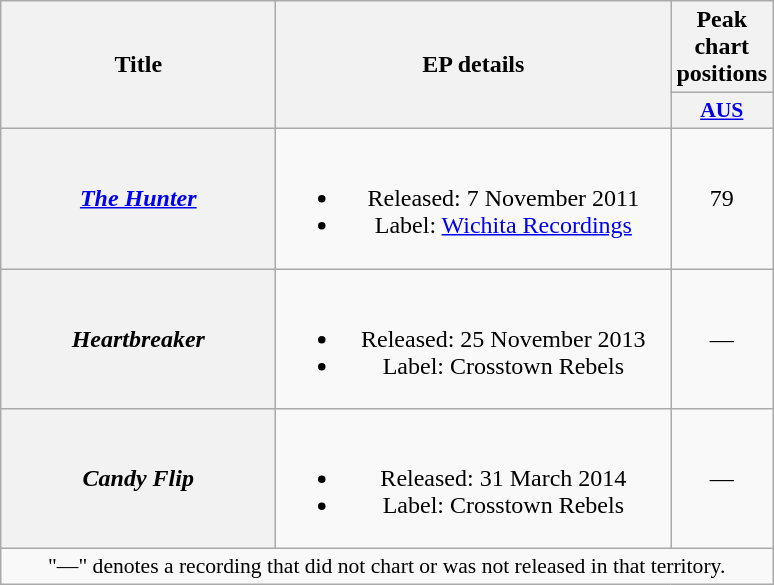<table class="wikitable plainrowheaders" style="text-align:center;">
<tr>
<th scope="col" rowspan="2" style="width:11em;">Title</th>
<th scope="col" rowspan="2" style="width:16em;">EP details</th>
<th scope="col" colspan="1">Peak chart positions</th>
</tr>
<tr>
<th scope="col" style="width:3em;font-size:90%;"><a href='#'>AUS</a><br></th>
</tr>
<tr>
<th scope="row"><em><a href='#'>The Hunter</a></em></th>
<td><br><ul><li>Released: 7 November 2011</li><li>Label: <a href='#'>Wichita Recordings</a></li></ul></td>
<td>79</td>
</tr>
<tr>
<th scope="row"><em>Heartbreaker</em></th>
<td><br><ul><li>Released: 25 November 2013</li><li>Label: Crosstown Rebels</li></ul></td>
<td>—</td>
</tr>
<tr>
<th scope="row"><em>Candy Flip</em></th>
<td><br><ul><li>Released: 31 March 2014</li><li>Label: Crosstown Rebels</li></ul></td>
<td>—</td>
</tr>
<tr>
<td colspan="14" style="font-size:90%">"—" denotes a recording that did not chart or was not released in that territory.</td>
</tr>
</table>
